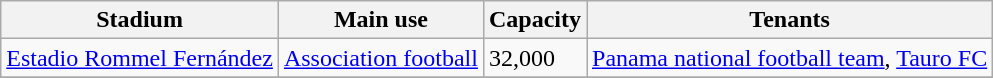<table class="wikitable sortable">
<tr>
<th>Stadium</th>
<th>Main use</th>
<th>Capacity</th>
<th>Tenants</th>
</tr>
<tr>
<td><a href='#'>Estadio Rommel Fernández</a></td>
<td><a href='#'>Association football</a></td>
<td>32,000</td>
<td><a href='#'>Panama national football team</a>, <a href='#'>Tauro FC</a></td>
</tr>
<tr>
</tr>
</table>
